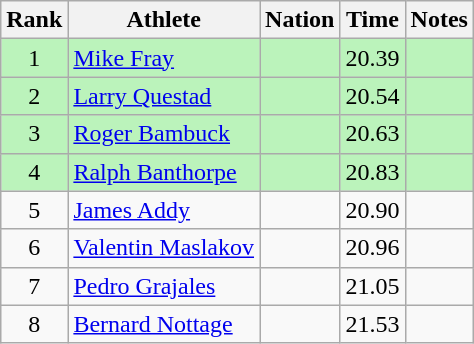<table class="wikitable sortable" style="text-align:center">
<tr>
<th>Rank</th>
<th>Athlete</th>
<th>Nation</th>
<th>Time</th>
<th>Notes</th>
</tr>
<tr bgcolor=bbf3bb>
<td>1</td>
<td align=left><a href='#'>Mike Fray</a></td>
<td align=left></td>
<td>20.39</td>
<td></td>
</tr>
<tr bgcolor=bbf3bb>
<td>2</td>
<td align=left><a href='#'>Larry Questad</a></td>
<td align=left></td>
<td>20.54</td>
<td></td>
</tr>
<tr bgcolor=bbf3bb>
<td>3</td>
<td align=left><a href='#'>Roger Bambuck</a></td>
<td align=left></td>
<td>20.63</td>
<td></td>
</tr>
<tr bgcolor=bbf3bb>
<td>4</td>
<td align=left><a href='#'>Ralph Banthorpe</a></td>
<td align=left></td>
<td>20.83</td>
<td></td>
</tr>
<tr>
<td>5</td>
<td align=left><a href='#'>James Addy</a></td>
<td align=left></td>
<td>20.90</td>
<td></td>
</tr>
<tr>
<td>6</td>
<td align=left><a href='#'>Valentin Maslakov</a></td>
<td align=left></td>
<td>20.96</td>
<td></td>
</tr>
<tr>
<td>7</td>
<td align=left><a href='#'>Pedro Grajales</a></td>
<td align=left></td>
<td>21.05</td>
<td></td>
</tr>
<tr>
<td>8</td>
<td align=left><a href='#'>Bernard Nottage</a></td>
<td align=left></td>
<td>21.53</td>
<td></td>
</tr>
</table>
